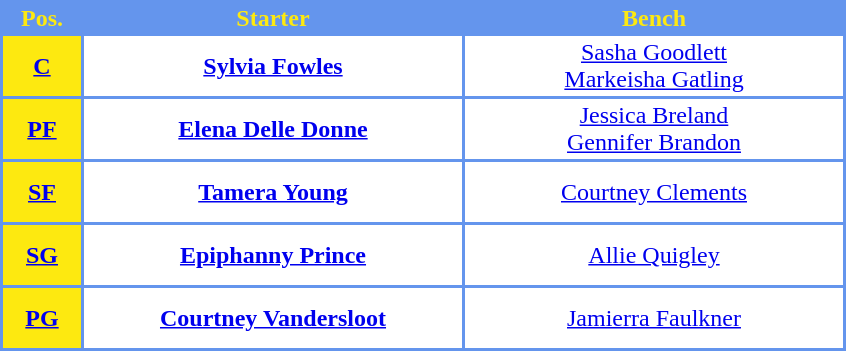<table style="text-align: center; background:#6495ED; color:#FDE910">
<tr>
<th width="50">Pos.</th>
<th width="250">Starter</th>
<th width="250">Bench</th>
</tr>
<tr style="height:40px; background:white; color:#FFCC00">
<th style="background:#FDE910"><a href='#'><span>C</span></a></th>
<td><strong><a href='#'>Sylvia Fowles</a></strong></td>
<td><a href='#'>Sasha Goodlett</a><br><a href='#'>Markeisha Gatling</a></td>
</tr>
<tr style="height:40px; background:white; color:#FFCC00">
<th style="background:#FDE910"><a href='#'><span>PF</span></a></th>
<td><strong><a href='#'>Elena Delle Donne</a></strong></td>
<td><a href='#'>Jessica Breland</a><br><a href='#'>Gennifer Brandon</a></td>
</tr>
<tr style="height:40px; background:white; color:#FFCC00">
<th style="background:#FDE910"><a href='#'><span>SF</span></a></th>
<td><strong><a href='#'>Tamera Young</a></strong></td>
<td><a href='#'>Courtney Clements</a></td>
</tr>
<tr style="height:40px; background:white; color:#092C57">
<th style="background:#FDE910"><a href='#'><span>SG</span></a></th>
<td><strong><a href='#'>Epiphanny Prince</a></strong></td>
<td><a href='#'>Allie Quigley</a></td>
</tr>
<tr style="height:40px; background:white; color:#FFCC00">
<th style="background:#FDE910"><a href='#'><span>PG</span></a></th>
<td><strong><a href='#'>Courtney Vandersloot</a></strong></td>
<td><a href='#'>Jamierra Faulkner</a></td>
</tr>
</table>
